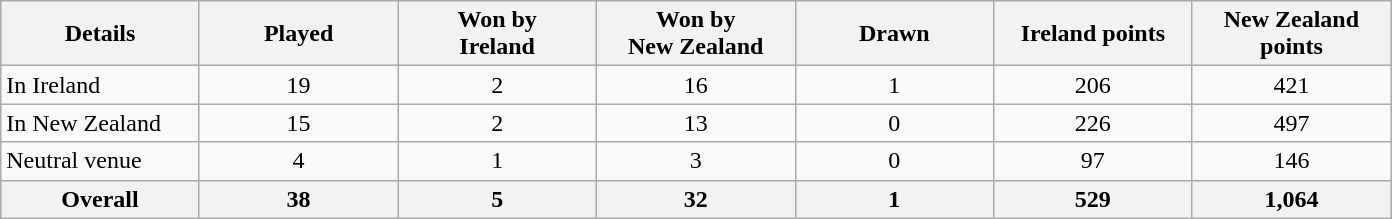<table class="wikitable sortable">
<tr>
<th width="125">Details</th>
<th width="125">Played</th>
<th width="125">Won by<br>Ireland</th>
<th width="125">Won by<br>New Zealand</th>
<th width="125">Drawn</th>
<th width="125">Ireland points</th>
<th width="125">New Zealand points</th>
</tr>
<tr>
<td>In Ireland</td>
<td align=center>19</td>
<td align=center>2</td>
<td align=center>16</td>
<td align=center>1</td>
<td align=center>206</td>
<td align=center>421</td>
</tr>
<tr>
<td>In New Zealand</td>
<td align=center>15</td>
<td align=center>2</td>
<td align=center>13</td>
<td align=center>0</td>
<td align=center>226</td>
<td align=center>497</td>
</tr>
<tr>
<td>Neutral venue</td>
<td align=center>4</td>
<td align=center>1</td>
<td align=center>3</td>
<td align=center>0</td>
<td align=center>97</td>
<td align=center>146</td>
</tr>
<tr>
<th align=center>Overall</th>
<th align=center>38</th>
<th align=center>5</th>
<th align=center>32</th>
<th align=center>1</th>
<th align=center>529</th>
<th align=center>1,064</th>
</tr>
</table>
